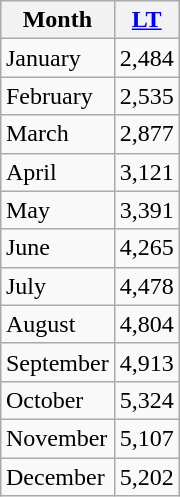<table class="wikitable" align=right style="margin:0 0 1em 1em">
<tr>
<th>Month</th>
<th><a href='#'>LT</a></th>
</tr>
<tr>
<td>January</td>
<td align="right">2,484</td>
</tr>
<tr>
<td>February</td>
<td align="right">2,535</td>
</tr>
<tr>
<td>March</td>
<td align="right">2,877</td>
</tr>
<tr>
<td>April</td>
<td align="right">3,121</td>
</tr>
<tr>
<td>May</td>
<td align="right">3,391</td>
</tr>
<tr>
<td>June</td>
<td align="right">4,265</td>
</tr>
<tr>
<td>July</td>
<td align="right">4,478</td>
</tr>
<tr>
<td>August</td>
<td align="right">4,804</td>
</tr>
<tr>
<td>September</td>
<td align="right">4,913</td>
</tr>
<tr>
<td>October</td>
<td align="right">5,324</td>
</tr>
<tr>
<td>November</td>
<td align="right">5,107</td>
</tr>
<tr>
<td>December</td>
<td align="right">5,202</td>
</tr>
</table>
